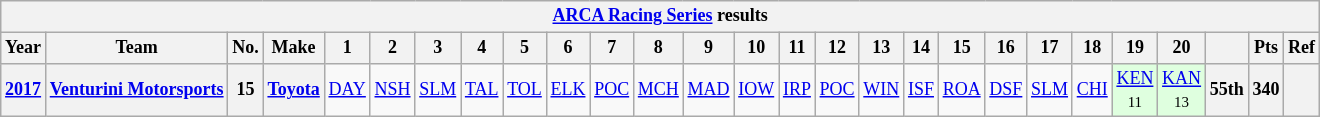<table class="wikitable" style="text-align:center; font-size:75%">
<tr>
<th colspan=45><a href='#'>ARCA Racing Series</a> results</th>
</tr>
<tr>
<th>Year</th>
<th>Team</th>
<th>No.</th>
<th>Make</th>
<th>1</th>
<th>2</th>
<th>3</th>
<th>4</th>
<th>5</th>
<th>6</th>
<th>7</th>
<th>8</th>
<th>9</th>
<th>10</th>
<th>11</th>
<th>12</th>
<th>13</th>
<th>14</th>
<th>15</th>
<th>16</th>
<th>17</th>
<th>18</th>
<th>19</th>
<th>20</th>
<th></th>
<th>Pts</th>
<th>Ref</th>
</tr>
<tr>
<th><a href='#'>2017</a></th>
<th><a href='#'>Venturini Motorsports</a></th>
<th>15</th>
<th><a href='#'>Toyota</a></th>
<td><a href='#'>DAY</a></td>
<td><a href='#'>NSH</a></td>
<td><a href='#'>SLM</a></td>
<td><a href='#'>TAL</a></td>
<td><a href='#'>TOL</a></td>
<td><a href='#'>ELK</a></td>
<td><a href='#'>POC</a></td>
<td><a href='#'>MCH</a></td>
<td><a href='#'>MAD</a></td>
<td><a href='#'>IOW</a></td>
<td><a href='#'>IRP</a></td>
<td><a href='#'>POC</a></td>
<td><a href='#'>WIN</a></td>
<td><a href='#'>ISF</a></td>
<td><a href='#'>ROA</a></td>
<td><a href='#'>DSF</a></td>
<td><a href='#'>SLM</a></td>
<td><a href='#'>CHI</a></td>
<td style="background:#DFFFDF;"><a href='#'>KEN</a><br><small>11</small></td>
<td style="background:#DFFFDF;"><a href='#'>KAN</a><br><small>13</small></td>
<th>55th</th>
<th>340</th>
<th></th>
</tr>
</table>
